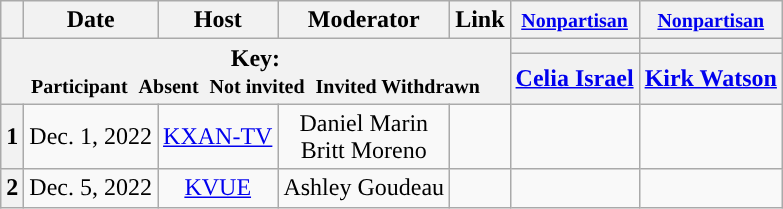<table class="wikitable" style="text-align:center;">
<tr>
<th scope="col"></th>
<th scope="col">Date</th>
<th scope="col">Host</th>
<th scope="col">Moderator</th>
<th scope="col">Link</th>
<th scope="col"><small><a href='#'>Nonpartisan</a></small></th>
<th scope="col"><small><a href='#'>Nonpartisan</a></small></th>
</tr>
<tr>
<th colspan="5" rowspan="2">Key:<br> <small>Participant </small>  <small>Absent </small>  <small>Not invited </small>  <small>Invited  Withdrawn</small></th>
<th scope="col" style="background:"></th>
<th scope="col" style="background:"></th>
</tr>
<tr>
<th scope="col"><a href='#'>Celia Israel</a></th>
<th scope="col"><a href='#'>Kirk Watson</a></th>
</tr>
<tr>
<th>1</th>
<td style="white-space:nowrap;">Dec. 1, 2022</td>
<td style="white-space:nowrap;"><a href='#'>KXAN-TV</a></td>
<td style="white-space:nowrap;">Daniel Marin<br>Britt Moreno</td>
<td style="white-space:nowrap;"></td>
<td></td>
<td></td>
</tr>
<tr>
<th>2</th>
<td style="white-space:nowrap;">Dec. 5, 2022</td>
<td style="white-space:nowrap;"><a href='#'>KVUE</a></td>
<td style="white-space:nowrap;">Ashley Goudeau</td>
<td style="white-space:nowrap;"></td>
<td></td>
<td></td>
</tr>
</table>
